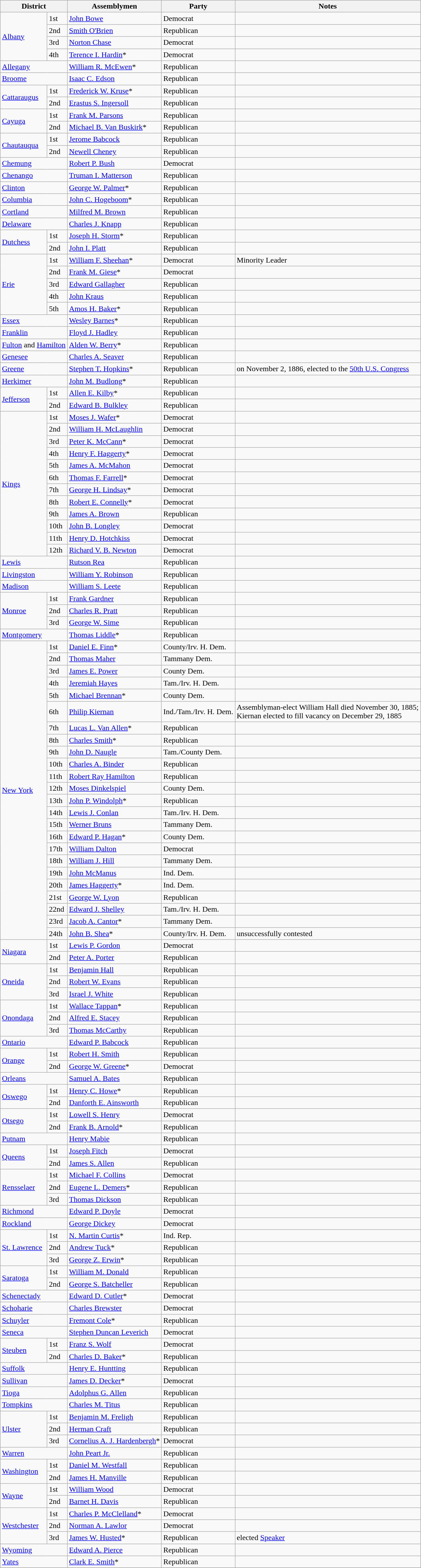<table class=wikitable>
<tr>
<th colspan="2">District</th>
<th>Assemblymen</th>
<th>Party</th>
<th>Notes</th>
</tr>
<tr>
<td rowspan="4"><a href='#'>Albany</a></td>
<td>1st</td>
<td><a href='#'>John Bowe</a></td>
<td>Democrat</td>
<td></td>
</tr>
<tr>
<td>2nd</td>
<td><a href='#'>Smith O'Brien</a></td>
<td>Republican</td>
<td></td>
</tr>
<tr>
<td>3rd</td>
<td><a href='#'>Norton Chase</a></td>
<td>Democrat</td>
<td></td>
</tr>
<tr>
<td>4th</td>
<td><a href='#'>Terence I. Hardin</a>*</td>
<td>Democrat</td>
<td></td>
</tr>
<tr>
<td colspan="2"><a href='#'>Allegany</a></td>
<td><a href='#'>William R. McEwen</a>*</td>
<td>Republican</td>
<td></td>
</tr>
<tr>
<td colspan="2"><a href='#'>Broome</a></td>
<td><a href='#'>Isaac C. Edson</a></td>
<td>Republican</td>
<td></td>
</tr>
<tr>
<td rowspan="2"><a href='#'>Cattaraugus</a></td>
<td>1st</td>
<td><a href='#'>Frederick W. Kruse</a>*</td>
<td>Republican</td>
<td></td>
</tr>
<tr>
<td>2nd</td>
<td><a href='#'>Erastus S. Ingersoll</a></td>
<td>Republican</td>
<td></td>
</tr>
<tr>
<td rowspan="2"><a href='#'>Cayuga</a></td>
<td>1st</td>
<td><a href='#'>Frank M. Parsons</a></td>
<td>Republican</td>
<td></td>
</tr>
<tr>
<td>2nd</td>
<td><a href='#'>Michael B. Van Buskirk</a>*</td>
<td>Republican</td>
<td></td>
</tr>
<tr>
<td rowspan="2"><a href='#'>Chautauqua</a></td>
<td>1st</td>
<td><a href='#'>Jerome Babcock</a></td>
<td>Republican</td>
<td></td>
</tr>
<tr>
<td>2nd</td>
<td><a href='#'>Newell Cheney</a></td>
<td>Republican</td>
<td></td>
</tr>
<tr>
<td colspan="2"><a href='#'>Chemung</a></td>
<td><a href='#'>Robert P. Bush</a></td>
<td>Democrat</td>
<td></td>
</tr>
<tr>
<td colspan="2"><a href='#'>Chenango</a></td>
<td><a href='#'>Truman I. Matterson</a></td>
<td>Republican</td>
<td></td>
</tr>
<tr>
<td colspan="2"><a href='#'>Clinton</a></td>
<td><a href='#'>George W. Palmer</a>*</td>
<td>Republican</td>
<td></td>
</tr>
<tr>
<td colspan="2"><a href='#'>Columbia</a></td>
<td><a href='#'>John C. Hogeboom</a>*</td>
<td>Republican</td>
<td></td>
</tr>
<tr>
<td colspan="2"><a href='#'>Cortland</a></td>
<td><a href='#'>Milfred M. Brown</a></td>
<td>Republican</td>
<td></td>
</tr>
<tr>
<td colspan="2"><a href='#'>Delaware</a></td>
<td><a href='#'>Charles J. Knapp</a></td>
<td>Republican</td>
<td></td>
</tr>
<tr>
<td rowspan="2"><a href='#'>Dutchess</a></td>
<td>1st</td>
<td><a href='#'>Joseph H. Storm</a>*</td>
<td>Republican</td>
<td></td>
</tr>
<tr>
<td>2nd</td>
<td><a href='#'>John I. Platt</a></td>
<td>Republican</td>
<td></td>
</tr>
<tr>
<td rowspan="5"><a href='#'>Erie</a></td>
<td>1st</td>
<td><a href='#'>William F. Sheehan</a>*</td>
<td>Democrat</td>
<td>Minority Leader</td>
</tr>
<tr>
<td>2nd</td>
<td><a href='#'>Frank M. Giese</a>*</td>
<td>Democrat</td>
<td></td>
</tr>
<tr>
<td>3rd</td>
<td><a href='#'>Edward Gallagher</a></td>
<td>Republican</td>
<td></td>
</tr>
<tr>
<td>4th</td>
<td><a href='#'>John Kraus</a></td>
<td>Republican</td>
<td></td>
</tr>
<tr>
<td>5th</td>
<td><a href='#'>Amos H. Baker</a>*</td>
<td>Republican</td>
<td></td>
</tr>
<tr>
<td colspan="2"><a href='#'>Essex</a></td>
<td><a href='#'>Wesley Barnes</a>*</td>
<td>Republican</td>
<td></td>
</tr>
<tr>
<td colspan="2"><a href='#'>Franklin</a></td>
<td><a href='#'>Floyd J. Hadley</a></td>
<td>Republican</td>
<td></td>
</tr>
<tr>
<td colspan="2"><a href='#'>Fulton</a> and <a href='#'>Hamilton</a></td>
<td><a href='#'>Alden W. Berry</a>*</td>
<td>Republican</td>
<td></td>
</tr>
<tr>
<td colspan="2"><a href='#'>Genesee</a></td>
<td><a href='#'>Charles A. Seaver</a></td>
<td>Republican</td>
<td></td>
</tr>
<tr>
<td colspan="2"><a href='#'>Greene</a></td>
<td><a href='#'>Stephen T. Hopkins</a>*</td>
<td>Republican</td>
<td>on November 2, 1886, elected to the <a href='#'>50th U.S. Congress</a></td>
</tr>
<tr>
<td colspan="2"><a href='#'>Herkimer</a></td>
<td><a href='#'>John M. Budlong</a>*</td>
<td>Republican</td>
<td></td>
</tr>
<tr>
<td rowspan="2"><a href='#'>Jefferson</a></td>
<td>1st</td>
<td><a href='#'>Allen E. Kilby</a>*</td>
<td>Republican</td>
<td></td>
</tr>
<tr>
<td>2nd</td>
<td><a href='#'>Edward B. Bulkley</a></td>
<td>Republican</td>
<td></td>
</tr>
<tr>
<td rowspan="12"><a href='#'>Kings</a></td>
<td>1st</td>
<td><a href='#'>Moses J. Wafer</a>*</td>
<td>Democrat</td>
<td></td>
</tr>
<tr>
<td>2nd</td>
<td><a href='#'>William H. McLaughlin</a></td>
<td>Democrat</td>
<td></td>
</tr>
<tr>
<td>3rd</td>
<td><a href='#'>Peter K. McCann</a>*</td>
<td>Democrat</td>
<td></td>
</tr>
<tr>
<td>4th</td>
<td><a href='#'>Henry F. Haggerty</a>*</td>
<td>Democrat</td>
<td></td>
</tr>
<tr>
<td>5th</td>
<td><a href='#'>James A. McMahon</a></td>
<td>Democrat</td>
<td></td>
</tr>
<tr>
<td>6th</td>
<td><a href='#'>Thomas F. Farrell</a>*</td>
<td>Democrat</td>
<td></td>
</tr>
<tr>
<td>7th</td>
<td><a href='#'>George H. Lindsay</a>*</td>
<td>Democrat</td>
<td></td>
</tr>
<tr>
<td>8th</td>
<td><a href='#'>Robert E. Connelly</a>*</td>
<td>Democrat</td>
<td></td>
</tr>
<tr>
<td>9th</td>
<td><a href='#'>James A. Brown</a></td>
<td>Republican</td>
<td></td>
</tr>
<tr>
<td>10th</td>
<td><a href='#'>John B. Longley</a></td>
<td>Democrat</td>
<td></td>
</tr>
<tr>
<td>11th</td>
<td><a href='#'>Henry D. Hotchkiss</a></td>
<td>Democrat</td>
<td></td>
</tr>
<tr>
<td>12th</td>
<td><a href='#'>Richard V. B. Newton</a></td>
<td>Democrat</td>
<td></td>
</tr>
<tr>
<td colspan="2"><a href='#'>Lewis</a></td>
<td><a href='#'>Rutson Rea</a></td>
<td>Republican</td>
<td></td>
</tr>
<tr>
<td colspan="2"><a href='#'>Livingston</a></td>
<td><a href='#'>William Y. Robinson</a></td>
<td>Republican</td>
<td></td>
</tr>
<tr>
<td colspan="2"><a href='#'>Madison</a></td>
<td><a href='#'>William S. Leete</a></td>
<td>Republican</td>
<td></td>
</tr>
<tr>
<td rowspan="3"><a href='#'>Monroe</a></td>
<td>1st</td>
<td><a href='#'>Frank Gardner</a></td>
<td>Republican</td>
<td></td>
</tr>
<tr>
<td>2nd</td>
<td><a href='#'>Charles R. Pratt</a></td>
<td>Republican</td>
<td></td>
</tr>
<tr>
<td>3rd</td>
<td><a href='#'>George W. Sime</a></td>
<td>Republican</td>
<td></td>
</tr>
<tr>
<td colspan="2"><a href='#'>Montgomery</a></td>
<td><a href='#'>Thomas Liddle</a>*</td>
<td>Republican</td>
<td></td>
</tr>
<tr>
<td rowspan="24"><a href='#'>New York</a></td>
<td>1st</td>
<td><a href='#'>Daniel E. Finn</a>*</td>
<td>County/Irv. H. Dem.</td>
<td></td>
</tr>
<tr>
<td>2nd</td>
<td><a href='#'>Thomas Maher</a></td>
<td>Tammany Dem.</td>
<td></td>
</tr>
<tr>
<td>3rd</td>
<td><a href='#'>James E. Power</a></td>
<td>County Dem.</td>
<td></td>
</tr>
<tr>
<td>4th</td>
<td><a href='#'>Jeremiah Hayes</a></td>
<td>Tam./Irv. H. Dem.</td>
<td></td>
</tr>
<tr>
<td>5th</td>
<td><a href='#'>Michael Brennan</a>*</td>
<td>County Dem.</td>
<td></td>
</tr>
<tr>
<td>6th</td>
<td><a href='#'>Philip Kiernan</a></td>
<td>Ind./Tam./Irv. H. Dem.</td>
<td>Assemblyman-elect William Hall died November 30, 1885;<br>Kiernan elected to fill vacancy on December 29, 1885</td>
</tr>
<tr>
<td>7th</td>
<td><a href='#'>Lucas L. Van Allen</a>*</td>
<td>Republican</td>
<td></td>
</tr>
<tr>
<td>8th</td>
<td><a href='#'>Charles Smith</a>*</td>
<td>Republican</td>
<td></td>
</tr>
<tr>
<td>9th</td>
<td><a href='#'>John D. Naugle</a></td>
<td>Tam./County Dem.</td>
<td></td>
</tr>
<tr>
<td>10th</td>
<td><a href='#'>Charles A. Binder</a></td>
<td>Republican</td>
<td></td>
</tr>
<tr>
<td>11th</td>
<td><a href='#'>Robert Ray Hamilton</a></td>
<td>Republican</td>
<td></td>
</tr>
<tr>
<td>12th</td>
<td><a href='#'>Moses Dinkelspiel</a></td>
<td>County Dem.</td>
<td></td>
</tr>
<tr>
<td>13th</td>
<td><a href='#'>John P. Windolph</a>*</td>
<td>Republican</td>
<td></td>
</tr>
<tr>
<td>14th</td>
<td><a href='#'>Lewis J. Conlan</a></td>
<td>Tam./Irv. H. Dem.</td>
<td></td>
</tr>
<tr>
<td>15th</td>
<td><a href='#'>Werner Bruns</a></td>
<td>Tammany Dem.</td>
<td></td>
</tr>
<tr>
<td>16th</td>
<td><a href='#'>Edward P. Hagan</a>*</td>
<td>County Dem.</td>
<td></td>
</tr>
<tr>
<td>17th</td>
<td><a href='#'>William Dalton</a></td>
<td>Democrat</td>
<td></td>
</tr>
<tr>
<td>18th</td>
<td><a href='#'>William J. Hill</a></td>
<td>Tammany Dem.</td>
<td></td>
</tr>
<tr>
<td>19th</td>
<td><a href='#'>John McManus</a></td>
<td>Ind. Dem.</td>
<td></td>
</tr>
<tr>
<td>20th</td>
<td><a href='#'>James Haggerty</a>*</td>
<td>Ind. Dem.</td>
<td></td>
</tr>
<tr>
<td>21st</td>
<td><a href='#'>George W. Lyon</a></td>
<td>Republican</td>
<td></td>
</tr>
<tr>
<td>22nd</td>
<td><a href='#'>Edward J. Shelley</a></td>
<td>Tam./Irv. H. Dem.</td>
<td></td>
</tr>
<tr>
<td>23rd</td>
<td><a href='#'>Jacob A. Cantor</a>*</td>
<td>Tammany Dem.</td>
<td></td>
</tr>
<tr>
<td>24th</td>
<td><a href='#'>John B. Shea</a>*</td>
<td>County/Irv. H. Dem.</td>
<td>unsuccessfully contested</td>
</tr>
<tr>
<td rowspan="2"><a href='#'>Niagara</a></td>
<td>1st</td>
<td><a href='#'>Lewis P. Gordon</a></td>
<td>Democrat</td>
<td></td>
</tr>
<tr>
<td>2nd</td>
<td><a href='#'>Peter A. Porter</a></td>
<td>Republican</td>
<td></td>
</tr>
<tr>
<td rowspan="3"><a href='#'>Oneida</a></td>
<td>1st</td>
<td><a href='#'>Benjamin Hall</a></td>
<td>Republican</td>
<td></td>
</tr>
<tr>
<td>2nd</td>
<td><a href='#'>Robert W. Evans</a></td>
<td>Republican</td>
<td></td>
</tr>
<tr>
<td>3rd</td>
<td><a href='#'>Israel J. White</a></td>
<td>Republican</td>
<td></td>
</tr>
<tr>
<td rowspan="3"><a href='#'>Onondaga</a></td>
<td>1st</td>
<td><a href='#'>Wallace Tappan</a>*</td>
<td>Republican</td>
<td></td>
</tr>
<tr>
<td>2nd</td>
<td><a href='#'>Alfred E. Stacey</a></td>
<td>Republican</td>
<td></td>
</tr>
<tr>
<td>3rd</td>
<td><a href='#'>Thomas McCarthy</a></td>
<td>Republican</td>
<td></td>
</tr>
<tr>
<td colspan="2"><a href='#'>Ontario</a></td>
<td><a href='#'>Edward P. Babcock</a></td>
<td>Republican</td>
<td></td>
</tr>
<tr>
<td rowspan="2"><a href='#'>Orange</a></td>
<td>1st</td>
<td><a href='#'>Robert H. Smith</a></td>
<td>Republican</td>
<td></td>
</tr>
<tr>
<td>2nd</td>
<td><a href='#'>George W. Greene</a>*</td>
<td>Democrat</td>
<td></td>
</tr>
<tr>
<td colspan="2"><a href='#'>Orleans</a></td>
<td><a href='#'>Samuel A. Bates</a></td>
<td>Republican</td>
<td></td>
</tr>
<tr>
<td rowspan="2"><a href='#'>Oswego</a></td>
<td>1st</td>
<td><a href='#'>Henry C. Howe</a>*</td>
<td>Republican</td>
<td></td>
</tr>
<tr>
<td>2nd</td>
<td><a href='#'>Danforth E. Ainsworth</a></td>
<td>Republican</td>
<td></td>
</tr>
<tr>
<td rowspan="2"><a href='#'>Otsego</a></td>
<td>1st</td>
<td><a href='#'>Lowell S. Henry</a></td>
<td>Democrat</td>
<td></td>
</tr>
<tr>
<td>2nd</td>
<td><a href='#'>Frank B. Arnold</a>*</td>
<td>Republican</td>
<td></td>
</tr>
<tr>
<td colspan="2"><a href='#'>Putnam</a></td>
<td><a href='#'>Henry Mabie</a></td>
<td>Republican</td>
<td></td>
</tr>
<tr>
<td rowspan="2"><a href='#'>Queens</a></td>
<td>1st</td>
<td><a href='#'>Joseph Fitch</a></td>
<td>Democrat</td>
<td></td>
</tr>
<tr>
<td>2nd</td>
<td><a href='#'>James S. Allen</a></td>
<td>Republican</td>
<td></td>
</tr>
<tr>
<td rowspan="3"><a href='#'>Rensselaer</a></td>
<td>1st</td>
<td><a href='#'>Michael F. Collins</a></td>
<td>Democrat</td>
<td></td>
</tr>
<tr>
<td>2nd</td>
<td><a href='#'>Eugene L. Demers</a>*</td>
<td>Republican</td>
<td></td>
</tr>
<tr>
<td>3rd</td>
<td><a href='#'>Thomas Dickson</a></td>
<td>Republican</td>
<td></td>
</tr>
<tr>
<td colspan="2"><a href='#'>Richmond</a></td>
<td><a href='#'>Edward P. Doyle</a></td>
<td>Democrat</td>
<td></td>
</tr>
<tr>
<td colspan="2"><a href='#'>Rockland</a></td>
<td><a href='#'>George Dickey</a></td>
<td>Democrat</td>
<td></td>
</tr>
<tr>
<td rowspan="3"><a href='#'>St. Lawrence</a></td>
<td>1st</td>
<td><a href='#'>N. Martin Curtis</a>*</td>
<td>Ind. Rep.</td>
<td></td>
</tr>
<tr>
<td>2nd</td>
<td><a href='#'>Andrew Tuck</a>*</td>
<td>Republican</td>
<td></td>
</tr>
<tr>
<td>3rd</td>
<td><a href='#'>George Z. Erwin</a>*</td>
<td>Republican</td>
<td></td>
</tr>
<tr>
<td rowspan="2"><a href='#'>Saratoga</a></td>
<td>1st</td>
<td><a href='#'>William M. Donald</a></td>
<td>Republican</td>
<td></td>
</tr>
<tr>
<td>2nd</td>
<td><a href='#'>George S. Batcheller</a></td>
<td>Republican</td>
<td></td>
</tr>
<tr>
<td colspan="2"><a href='#'>Schenectady</a></td>
<td><a href='#'>Edward D. Cutler</a>*</td>
<td>Democrat</td>
<td></td>
</tr>
<tr>
<td colspan="2"><a href='#'>Schoharie</a></td>
<td><a href='#'>Charles Brewster</a></td>
<td>Democrat</td>
<td></td>
</tr>
<tr>
<td colspan="2"><a href='#'>Schuyler</a></td>
<td><a href='#'>Fremont Cole</a>*</td>
<td>Republican</td>
<td></td>
</tr>
<tr>
<td colspan="2"><a href='#'>Seneca</a></td>
<td><a href='#'>Stephen Duncan Leverich</a></td>
<td>Democrat</td>
<td></td>
</tr>
<tr>
<td rowspan="2"><a href='#'>Steuben</a></td>
<td>1st</td>
<td><a href='#'>Franz S. Wolf</a></td>
<td>Democrat</td>
<td></td>
</tr>
<tr>
<td>2nd</td>
<td><a href='#'>Charles D. Baker</a>*</td>
<td>Republican</td>
<td></td>
</tr>
<tr>
<td colspan="2"><a href='#'>Suffolk</a></td>
<td><a href='#'>Henry E. Huntting</a></td>
<td>Republican</td>
<td></td>
</tr>
<tr>
<td colspan="2"><a href='#'>Sullivan</a></td>
<td><a href='#'>James D. Decker</a>*</td>
<td>Democrat</td>
<td></td>
</tr>
<tr>
<td colspan="2"><a href='#'>Tioga</a></td>
<td><a href='#'>Adolphus G. Allen</a></td>
<td>Republican</td>
<td></td>
</tr>
<tr>
<td colspan="2"><a href='#'>Tompkins</a></td>
<td><a href='#'>Charles M. Titus</a></td>
<td>Republican</td>
<td></td>
</tr>
<tr>
<td rowspan="3"><a href='#'>Ulster</a></td>
<td>1st</td>
<td><a href='#'>Benjamin M. Freligh</a></td>
<td>Republican</td>
<td></td>
</tr>
<tr>
<td>2nd</td>
<td><a href='#'>Herman Craft</a></td>
<td>Republican</td>
<td></td>
</tr>
<tr>
<td>3rd</td>
<td><a href='#'>Cornelius A. J. Hardenbergh</a>*</td>
<td>Democrat</td>
<td></td>
</tr>
<tr>
<td colspan="2"><a href='#'>Warren</a></td>
<td><a href='#'>John Peart Jr.</a></td>
<td>Republican</td>
<td></td>
</tr>
<tr>
<td rowspan="2"><a href='#'>Washington</a></td>
<td>1st</td>
<td><a href='#'>Daniel M. Westfall</a></td>
<td>Republican</td>
<td></td>
</tr>
<tr>
<td>2nd</td>
<td><a href='#'>James H. Manville</a></td>
<td>Republican</td>
<td></td>
</tr>
<tr>
<td rowspan="2"><a href='#'>Wayne</a></td>
<td>1st</td>
<td><a href='#'>William Wood</a></td>
<td>Democrat</td>
<td></td>
</tr>
<tr>
<td>2nd</td>
<td><a href='#'>Barnet H. Davis</a></td>
<td>Republican</td>
<td></td>
</tr>
<tr>
<td rowspan="3"><a href='#'>Westchester</a></td>
<td>1st</td>
<td><a href='#'>Charles P. McClelland</a>*</td>
<td>Democrat</td>
<td></td>
</tr>
<tr>
<td>2nd</td>
<td><a href='#'>Norman A. Lawlor</a></td>
<td>Democrat</td>
<td></td>
</tr>
<tr>
<td>3rd</td>
<td><a href='#'>James W. Husted</a>*</td>
<td>Republican</td>
<td>elected <a href='#'>Speaker</a></td>
</tr>
<tr>
<td colspan="2"><a href='#'>Wyoming</a></td>
<td><a href='#'>Edward A. Pierce</a></td>
<td>Republican</td>
<td></td>
</tr>
<tr>
<td colspan="2"><a href='#'>Yates</a></td>
<td><a href='#'>Clark E. Smith</a>*</td>
<td>Republican</td>
<td></td>
</tr>
<tr>
</tr>
</table>
